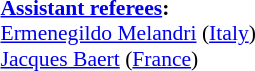<table style="width:100%; font-size:90%;">
<tr>
<td><br><strong><a href='#'>Assistant referees</a>:</strong>
<br><a href='#'>Ermenegildo Melandri</a> (<a href='#'>Italy</a>)
<br><a href='#'>Jacques Baert</a> (<a href='#'>France</a>)</td>
</tr>
</table>
